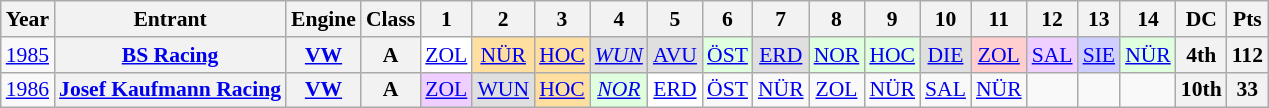<table class="wikitable" style="text-align:center; font-size:90%">
<tr>
<th>Year</th>
<th>Entrant</th>
<th>Engine</th>
<th>Class</th>
<th>1</th>
<th>2</th>
<th>3</th>
<th>4</th>
<th>5</th>
<th>6</th>
<th>7</th>
<th>8</th>
<th>9</th>
<th>10</th>
<th>11</th>
<th>12</th>
<th>13</th>
<th>14</th>
<th>DC</th>
<th>Pts</th>
</tr>
<tr>
<td><a href='#'>1985</a></td>
<th><a href='#'>BS Racing</a></th>
<th><a href='#'>VW</a></th>
<th>A</th>
<td style="background:#FFFFFF;"><a href='#'>ZOL</a><br></td>
<td style="background:#FFDF9F;"><a href='#'>NÜR</a><br></td>
<td style="background:#FFDF9F;"><a href='#'>HOC</a><br></td>
<td style="background:#DFDFDF;"><a href='#'><em>WUN</em></a><br></td>
<td style="background:#DFDFDF;"><a href='#'>AVU</a><br></td>
<td style="background:#DFFFDF;"><a href='#'>ÖST</a><br></td>
<td style="background:#DFDFDF;"><a href='#'>ERD</a><br></td>
<td style="background:#DFFFDF;"><a href='#'>NOR</a><br></td>
<td style="background:#DFFFDF;"><a href='#'>HOC</a><br></td>
<td style="background:#DFDFDF;"><a href='#'>DIE</a><br></td>
<td style="background:#FFCFCF;"><a href='#'>ZOL</a><br></td>
<td style="background:#EFCFFF;"><a href='#'>SAL</a><br></td>
<td style="background:#CFCFFF;"><a href='#'>SIE</a><br></td>
<td style="background:#DFFFDF;"><a href='#'>NÜR</a><br></td>
<th>4th</th>
<th>112</th>
</tr>
<tr>
<td><a href='#'>1986</a></td>
<th><a href='#'>Josef Kaufmann Racing</a></th>
<th><a href='#'>VW</a></th>
<th>A</th>
<td style="background:#EFCFFF;"><a href='#'>ZOL</a><br></td>
<td style="background:#DFDFDF;"><a href='#'>WUN</a><br></td>
<td style="background:#FFDF9F;"><a href='#'>HOC</a><br></td>
<td style="background:#DFFFDF;"><a href='#'><em>NOR</em></a><br></td>
<td style="background:#FFFFFF;"><a href='#'>ERD</a><br></td>
<td><a href='#'>ÖST</a></td>
<td><a href='#'>NÜR</a></td>
<td><a href='#'>ZOL</a></td>
<td><a href='#'>NÜR</a></td>
<td><a href='#'>SAL</a></td>
<td><a href='#'>NÜR</a></td>
<td></td>
<td></td>
<td></td>
<th>10th</th>
<th>33</th>
</tr>
</table>
